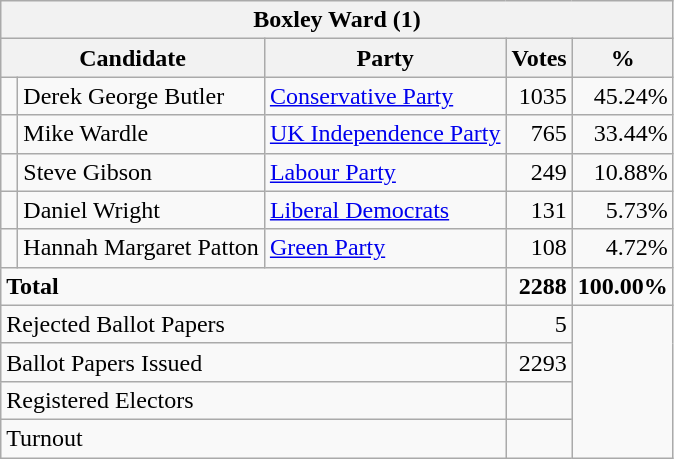<table class="wikitable" border="1" style="text-align:right; font-size:100%">
<tr>
<th align=center colspan=5>Boxley Ward (1)</th>
</tr>
<tr>
<th align=left colspan=2>Candidate</th>
<th align=left>Party</th>
<th align=center>Votes</th>
<th align=center>%</th>
</tr>
<tr>
<td bgcolor=> </td>
<td align=left>Derek George Butler</td>
<td align=left><a href='#'>Conservative Party</a></td>
<td>1035</td>
<td>45.24%</td>
</tr>
<tr>
<td bgcolor=> </td>
<td align=left>Mike Wardle</td>
<td align=left><a href='#'>UK Independence Party</a></td>
<td>765</td>
<td>33.44%</td>
</tr>
<tr>
<td bgcolor=> </td>
<td align=left>Steve Gibson</td>
<td align=left><a href='#'>Labour Party</a></td>
<td>249</td>
<td>10.88%</td>
</tr>
<tr>
<td bgcolor=> </td>
<td align=left>Daniel Wright</td>
<td align=left><a href='#'>Liberal Democrats</a></td>
<td>131</td>
<td>5.73%</td>
</tr>
<tr>
<td bgcolor=> </td>
<td align=left>Hannah Margaret Patton</td>
<td align=left><a href='#'>Green Party</a></td>
<td>108</td>
<td>4.72%</td>
</tr>
<tr>
<td align=left colspan=3><strong>Total</strong></td>
<td><strong>2288</strong></td>
<td><strong>100.00%</strong></td>
</tr>
<tr>
<td align=left colspan=3>Rejected Ballot Papers</td>
<td>5</td>
<td rowspan=4></td>
</tr>
<tr>
<td align=left colspan=3>Ballot Papers Issued</td>
<td>2293</td>
</tr>
<tr>
<td align=left colspan=3>Registered Electors</td>
<td></td>
</tr>
<tr>
<td align=left colspan=3>Turnout</td>
<td></td>
</tr>
</table>
